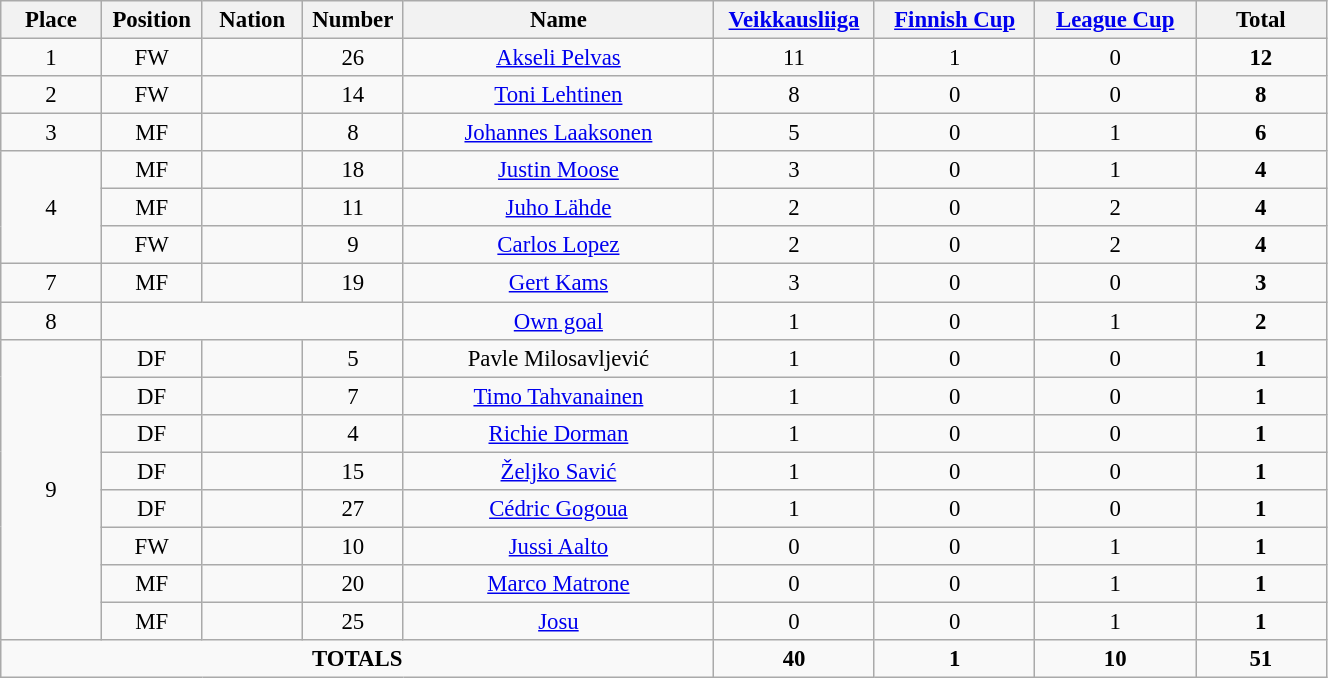<table class="wikitable" style="font-size: 95%; text-align: center;">
<tr>
<th width=60>Place</th>
<th width=60>Position</th>
<th width=60>Nation</th>
<th width=60>Number</th>
<th width=200>Name</th>
<th width=100><a href='#'>Veikkausliiga</a></th>
<th width=100><a href='#'>Finnish Cup</a></th>
<th width=100><a href='#'>League Cup</a></th>
<th width=80>Total</th>
</tr>
<tr>
<td>1</td>
<td>FW</td>
<td></td>
<td>26</td>
<td><a href='#'>Akseli Pelvas</a></td>
<td>11</td>
<td>1</td>
<td>0</td>
<td><strong>12</strong></td>
</tr>
<tr>
<td>2</td>
<td>FW</td>
<td></td>
<td>14</td>
<td><a href='#'>Toni Lehtinen</a></td>
<td>8</td>
<td>0</td>
<td>0</td>
<td><strong>8</strong></td>
</tr>
<tr>
<td>3</td>
<td>MF</td>
<td></td>
<td>8</td>
<td><a href='#'>Johannes Laaksonen</a></td>
<td>5</td>
<td>0</td>
<td>1</td>
<td><strong>6</strong></td>
</tr>
<tr>
<td rowspan="3">4</td>
<td>MF</td>
<td></td>
<td>18</td>
<td><a href='#'>Justin Moose</a></td>
<td>3</td>
<td>0</td>
<td>1</td>
<td><strong>4</strong></td>
</tr>
<tr>
<td>MF</td>
<td></td>
<td>11</td>
<td><a href='#'>Juho Lähde</a></td>
<td>2</td>
<td>0</td>
<td>2</td>
<td><strong>4</strong></td>
</tr>
<tr>
<td>FW</td>
<td></td>
<td>9</td>
<td><a href='#'>Carlos Lopez</a></td>
<td>2</td>
<td>0</td>
<td>2</td>
<td><strong>4</strong></td>
</tr>
<tr>
<td>7</td>
<td>MF</td>
<td></td>
<td>19</td>
<td><a href='#'>Gert Kams</a></td>
<td>3</td>
<td>0</td>
<td>0</td>
<td><strong>3</strong></td>
</tr>
<tr>
<td>8</td>
<td colspan="3"></td>
<td><a href='#'>Own goal</a></td>
<td>1</td>
<td>0</td>
<td>1</td>
<td><strong>2</strong></td>
</tr>
<tr>
<td rowspan="8">9</td>
<td>DF</td>
<td></td>
<td>5</td>
<td>Pavle Milosavljević</td>
<td>1</td>
<td>0</td>
<td>0</td>
<td><strong>1</strong></td>
</tr>
<tr>
<td>DF</td>
<td></td>
<td>7</td>
<td><a href='#'>Timo Tahvanainen</a></td>
<td>1</td>
<td>0</td>
<td>0</td>
<td><strong>1</strong></td>
</tr>
<tr>
<td>DF</td>
<td></td>
<td>4</td>
<td><a href='#'>Richie Dorman</a></td>
<td>1</td>
<td>0</td>
<td>0</td>
<td><strong>1</strong></td>
</tr>
<tr>
<td>DF</td>
<td></td>
<td>15</td>
<td><a href='#'>Željko Savić</a></td>
<td>1</td>
<td>0</td>
<td>0</td>
<td><strong>1</strong></td>
</tr>
<tr>
<td>DF</td>
<td></td>
<td>27</td>
<td><a href='#'>Cédric Gogoua</a></td>
<td>1</td>
<td>0</td>
<td>0</td>
<td><strong>1</strong></td>
</tr>
<tr>
<td>FW</td>
<td></td>
<td>10</td>
<td><a href='#'>Jussi Aalto</a></td>
<td>0</td>
<td>0</td>
<td>1</td>
<td><strong>1</strong></td>
</tr>
<tr>
<td>MF</td>
<td></td>
<td>20</td>
<td><a href='#'>Marco Matrone</a></td>
<td>0</td>
<td>0</td>
<td>1</td>
<td><strong>1</strong></td>
</tr>
<tr>
<td>MF</td>
<td></td>
<td>25</td>
<td><a href='#'>Josu</a></td>
<td>0</td>
<td>0</td>
<td>1</td>
<td><strong>1</strong></td>
</tr>
<tr>
<td colspan="5"><strong>TOTALS</strong></td>
<td><strong>40</strong></td>
<td><strong>1</strong></td>
<td><strong>10</strong></td>
<td><strong>51</strong></td>
</tr>
</table>
